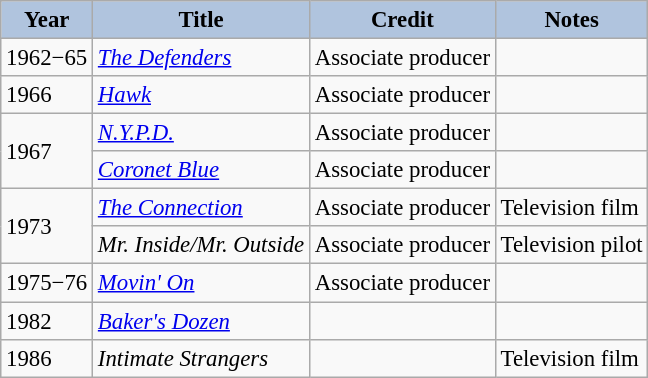<table class="wikitable" style="font-size:95%;">
<tr>
<th style="background:#B0C4DE;">Year</th>
<th style="background:#B0C4DE;">Title</th>
<th style="background:#B0C4DE;">Credit</th>
<th style="background:#B0C4DE;">Notes</th>
</tr>
<tr>
<td>1962−65</td>
<td><em><a href='#'>The Defenders</a></em></td>
<td>Associate producer</td>
<td></td>
</tr>
<tr>
<td>1966</td>
<td><em><a href='#'>Hawk</a></em></td>
<td>Associate producer</td>
<td></td>
</tr>
<tr>
<td rowspan=2>1967</td>
<td><em><a href='#'>N.Y.P.D.</a></em></td>
<td>Associate producer</td>
<td></td>
</tr>
<tr>
<td><em><a href='#'>Coronet Blue</a></em></td>
<td>Associate producer</td>
<td></td>
</tr>
<tr>
<td rowspan=2>1973</td>
<td><em><a href='#'>The Connection</a></em></td>
<td>Associate producer</td>
<td>Television film</td>
</tr>
<tr>
<td><em>Mr. Inside/Mr. Outside</em></td>
<td>Associate producer</td>
<td>Television pilot</td>
</tr>
<tr>
<td>1975−76</td>
<td><em><a href='#'>Movin' On</a></em></td>
<td>Associate producer</td>
<td></td>
</tr>
<tr>
<td>1982</td>
<td><em><a href='#'>Baker's Dozen</a></em></td>
<td></td>
<td></td>
</tr>
<tr>
<td>1986</td>
<td><em>Intimate Strangers</em></td>
<td></td>
<td>Television film</td>
</tr>
</table>
